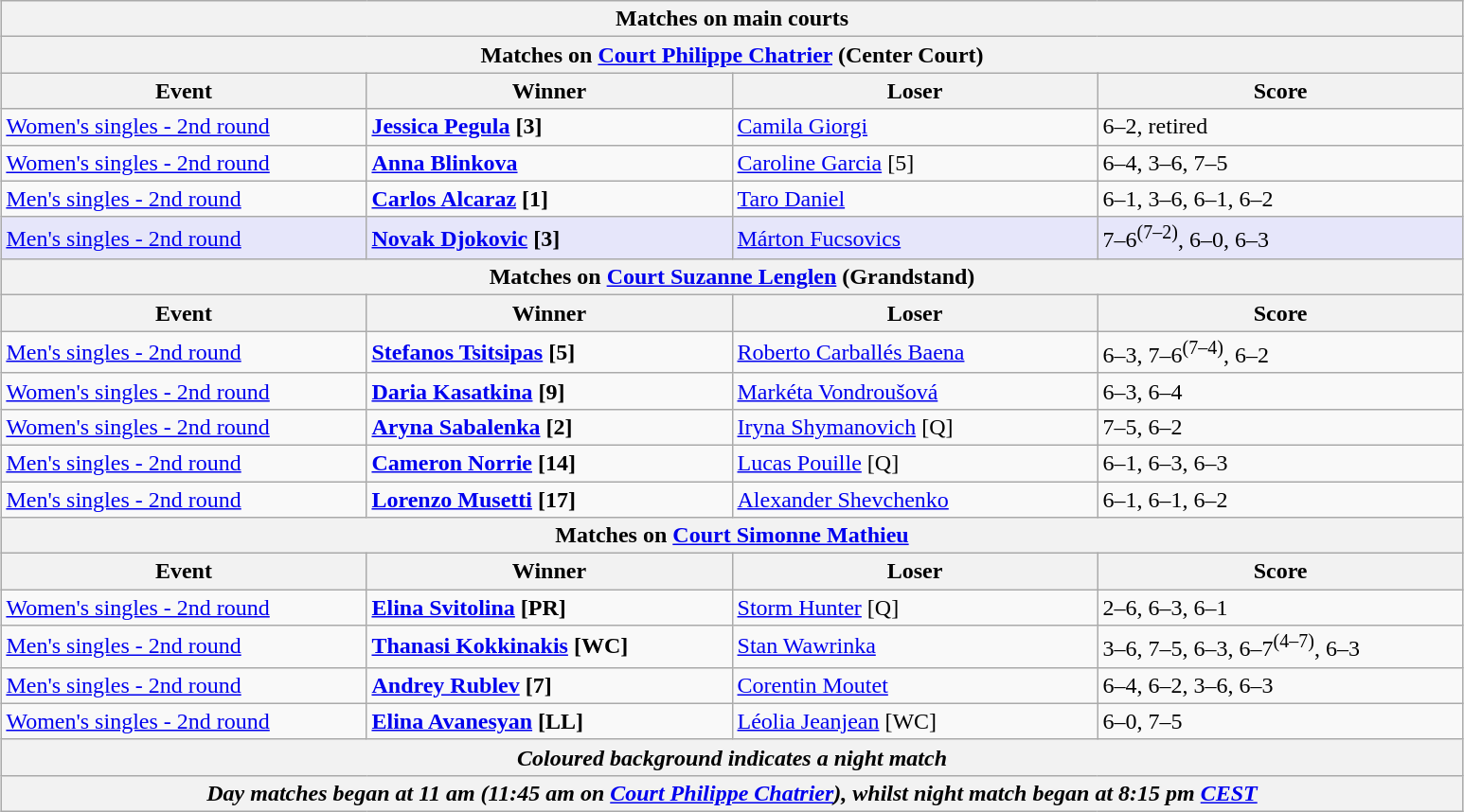<table class="wikitable" style="margin:auto;">
<tr>
<th colspan=4 style=white-space:nowrap>Matches on main courts</th>
</tr>
<tr>
<th colspan=4>Matches on <a href='#'>Court Philippe Chatrier</a> (Center Court)</th>
</tr>
<tr>
<th width=250>Event</th>
<th width=250>Winner</th>
<th width=250>Loser</th>
<th width=250>Score</th>
</tr>
<tr>
<td><a href='#'>Women's singles - 2nd round</a></td>
<td><strong> <a href='#'>Jessica Pegula</a> [3]</strong></td>
<td> <a href='#'>Camila Giorgi</a></td>
<td>6–2, retired</td>
</tr>
<tr>
<td><a href='#'>Women's singles - 2nd round</a></td>
<td><strong> <a href='#'>Anna Blinkova</a></strong></td>
<td> <a href='#'>Caroline Garcia</a> [5]</td>
<td>6–4, 3–6, 7–5</td>
</tr>
<tr>
<td><a href='#'>Men's singles - 2nd round</a></td>
<td><strong> <a href='#'>Carlos Alcaraz</a> [1]</strong></td>
<td> <a href='#'>Taro Daniel</a></td>
<td>6–1, 3–6, 6–1, 6–2</td>
</tr>
<tr style="background:lavender">
<td><a href='#'>Men's singles - 2nd round</a></td>
<td><strong> <a href='#'>Novak Djokovic</a> [3]</strong></td>
<td> <a href='#'>Márton Fucsovics</a></td>
<td>7–6<sup>(7–2)</sup>, 6–0, 6–3</td>
</tr>
<tr>
<th colspan=4>Matches on <a href='#'>Court Suzanne Lenglen</a> (Grandstand)</th>
</tr>
<tr>
<th width=250>Event</th>
<th width=250>Winner</th>
<th width=250>Loser</th>
<th width=250>Score</th>
</tr>
<tr>
<td><a href='#'>Men's singles - 2nd round</a></td>
<td><strong> <a href='#'>Stefanos Tsitsipas</a> [5]</strong></td>
<td> <a href='#'>Roberto Carballés Baena</a></td>
<td>6–3, 7–6<sup>(7–4)</sup>, 6–2</td>
</tr>
<tr>
<td><a href='#'>Women's singles - 2nd round</a></td>
<td><strong> <a href='#'>Daria Kasatkina</a> [9]</strong></td>
<td> <a href='#'>Markéta Vondroušová</a></td>
<td>6–3, 6–4</td>
</tr>
<tr>
<td><a href='#'>Women's singles - 2nd round</a></td>
<td><strong> <a href='#'>Aryna Sabalenka</a> [2]</strong></td>
<td> <a href='#'>Iryna Shymanovich</a> [Q]</td>
<td>7–5, 6–2</td>
</tr>
<tr>
<td><a href='#'>Men's singles - 2nd round</a></td>
<td><strong> <a href='#'>Cameron Norrie</a> [14]</strong></td>
<td> <a href='#'>Lucas Pouille</a> [Q]</td>
<td>6–1, 6–3, 6–3</td>
</tr>
<tr>
<td><a href='#'>Men's singles - 2nd round</a></td>
<td><strong> <a href='#'>Lorenzo Musetti</a> [17]</strong></td>
<td> <a href='#'>Alexander Shevchenko</a></td>
<td>6–1, 6–1, 6–2</td>
</tr>
<tr>
<th colspan=4>Matches on <a href='#'>Court Simonne Mathieu</a></th>
</tr>
<tr>
<th width=250>Event</th>
<th width=250>Winner</th>
<th width=250>Loser</th>
<th width=250>Score</th>
</tr>
<tr>
<td><a href='#'>Women's singles - 2nd round</a></td>
<td><strong> <a href='#'>Elina Svitolina</a> [PR]</strong></td>
<td> <a href='#'>Storm Hunter</a> [Q]</td>
<td>2–6, 6–3, 6–1</td>
</tr>
<tr>
<td><a href='#'>Men's singles - 2nd round</a></td>
<td><strong> <a href='#'>Thanasi Kokkinakis</a> [WC]</strong></td>
<td> <a href='#'>Stan Wawrinka</a></td>
<td>3–6, 7–5, 6–3, 6–7<sup>(4–7)</sup>, 6–3</td>
</tr>
<tr>
<td><a href='#'>Men's singles - 2nd round</a></td>
<td><strong> <a href='#'>Andrey Rublev</a> [7]</strong></td>
<td> <a href='#'>Corentin Moutet</a></td>
<td>6–4, 6–2, 3–6, 6–3</td>
</tr>
<tr>
<td><a href='#'>Women's singles - 2nd round</a></td>
<td><strong> <a href='#'>Elina Avanesyan</a> [LL]</strong></td>
<td> <a href='#'>Léolia Jeanjean</a> [WC]</td>
<td>6–0, 7–5</td>
</tr>
<tr>
<th colspan=4><em>Coloured background indicates a night match</em></th>
</tr>
<tr>
<th colspan=4><em>Day matches began at 11 am (11:45 am on <a href='#'>Court Philippe Chatrier</a>), whilst night match began at 8:15 pm <a href='#'>CEST</a></em></th>
</tr>
</table>
